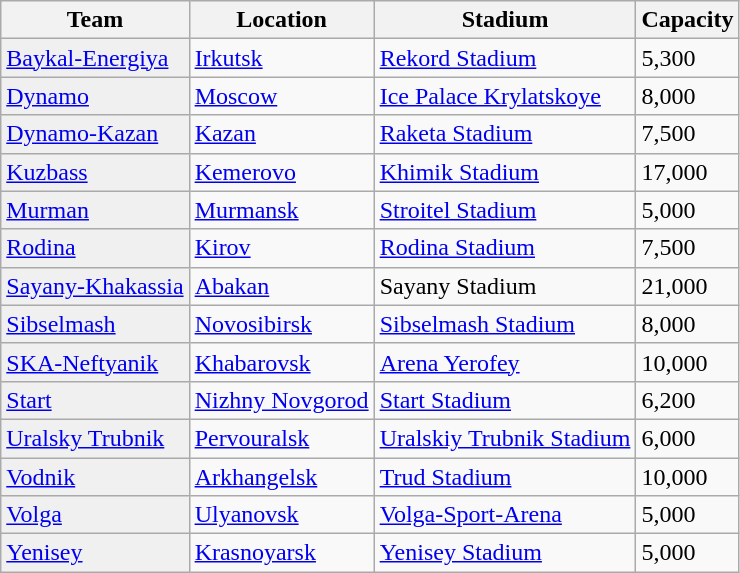<table class="wikitable sortable" style="text-align: left;">
<tr>
<th>Team</th>
<th>Location</th>
<th>Stadium</th>
<th>Capacity</th>
</tr>
<tr>
<td style=background:#f0f0f0><a href='#'>Baykal-Energiya</a></td>
<td><a href='#'>Irkutsk</a></td>
<td><a href='#'>Rekord Stadium</a></td>
<td>5,300</td>
</tr>
<tr>
<td style=background:#f0f0f0><a href='#'>Dynamo</a></td>
<td><a href='#'>Moscow</a></td>
<td><a href='#'>Ice Palace Krylatskoye</a></td>
<td>8,000</td>
</tr>
<tr>
<td style=background:#f0f0f0><a href='#'>Dynamo-Kazan</a></td>
<td><a href='#'>Kazan</a></td>
<td><a href='#'>Raketa Stadium</a></td>
<td>7,500</td>
</tr>
<tr>
<td style=background:#f0f0f0><a href='#'>Kuzbass</a></td>
<td><a href='#'>Kemerovo</a></td>
<td><a href='#'>Khimik Stadium</a></td>
<td>17,000</td>
</tr>
<tr>
<td style=background:#f0f0f0><a href='#'>Murman</a></td>
<td><a href='#'>Murmansk</a></td>
<td><a href='#'>Stroitel Stadium</a></td>
<td>5,000</td>
</tr>
<tr>
<td style=background:#f0f0f0><a href='#'>Rodina</a></td>
<td><a href='#'>Kirov</a></td>
<td><a href='#'>Rodina Stadium</a></td>
<td>7,500</td>
</tr>
<tr>
<td style=background:#f0f0f0><a href='#'>Sayany-Khakassia</a></td>
<td><a href='#'>Abakan</a></td>
<td>Sayany Stadium</td>
<td>21,000</td>
</tr>
<tr>
<td style=background:#f0f0f0><a href='#'>Sibselmash</a></td>
<td><a href='#'>Novosibirsk</a></td>
<td><a href='#'>Sibselmash Stadium</a></td>
<td>8,000</td>
</tr>
<tr>
<td style=background:#f0f0f0><a href='#'>SKA-Neftyanik</a></td>
<td><a href='#'>Khabarovsk</a></td>
<td><a href='#'>Arena Yerofey</a></td>
<td>10,000</td>
</tr>
<tr>
<td style=background:#f0f0f0><a href='#'>Start</a></td>
<td><a href='#'>Nizhny Novgorod</a></td>
<td><a href='#'>Start Stadium</a></td>
<td>6,200</td>
</tr>
<tr>
<td style=background:#f0f0f0><a href='#'>Uralsky Trubnik</a></td>
<td><a href='#'>Pervouralsk</a></td>
<td><a href='#'>Uralskiy Trubnik Stadium</a></td>
<td>6,000</td>
</tr>
<tr>
<td style=background:#f0f0f0><a href='#'>Vodnik</a></td>
<td><a href='#'>Arkhangelsk</a></td>
<td><a href='#'>Trud Stadium</a></td>
<td>10,000</td>
</tr>
<tr>
<td style=background:#f0f0f0><a href='#'>Volga</a></td>
<td><a href='#'>Ulyanovsk</a></td>
<td><a href='#'>Volga-Sport-Arena</a></td>
<td>5,000</td>
</tr>
<tr>
<td style=background:#f0f0f0><a href='#'>Yenisey</a></td>
<td><a href='#'>Krasnoyarsk</a></td>
<td><a href='#'>Yenisey Stadium</a></td>
<td>5,000</td>
</tr>
</table>
